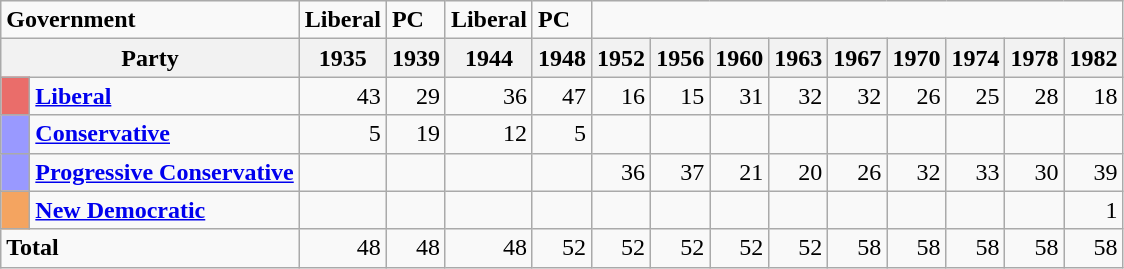<table class="wikitable">
<tr>
<td colspan = "2"><strong>Government</strong></td>
<td><strong>Liberal</strong></td>
<td><strong>PC</strong></td>
<td><strong>Liberal</strong></td>
<td><strong>PC</strong></td>
</tr>
<tr>
<th colspan = "2">Party</th>
<th>1935</th>
<th>1939</th>
<th>1944</th>
<th>1948</th>
<th>1952</th>
<th>1956</th>
<th>1960</th>
<th>1963</th>
<th>1967</th>
<th>1970</th>
<th>1974</th>
<th>1978</th>
<th>1982</th>
</tr>
<tr align = "right">
<td bgcolor="#EA6D6A">   </td>
<td align="left"><strong><a href='#'>Liberal</a></strong></td>
<td>43</td>
<td>29</td>
<td>36</td>
<td>47</td>
<td>16</td>
<td>15</td>
<td>31</td>
<td>32</td>
<td>32</td>
<td>26</td>
<td>25</td>
<td>28</td>
<td>18</td>
</tr>
<tr align = "right">
<td bgcolor="#9999FF">   </td>
<td align="left"><strong><a href='#'>Conservative</a></strong></td>
<td>5</td>
<td>19</td>
<td>12</td>
<td>5</td>
<td></td>
<td></td>
<td></td>
<td></td>
<td></td>
<td></td>
<td></td>
<td></td>
<td></td>
</tr>
<tr align = "right">
<td bgcolor="#9999FF">   </td>
<td align="left"><strong><a href='#'>Progressive Conservative</a></strong></td>
<td></td>
<td></td>
<td></td>
<td></td>
<td>36</td>
<td>37</td>
<td>21</td>
<td>20</td>
<td>26</td>
<td>32</td>
<td>33</td>
<td>30</td>
<td>39</td>
</tr>
<tr align = "right">
<td bgcolor="sandybrown">   </td>
<td align="left"><strong><a href='#'>New Democratic</a></strong></td>
<td></td>
<td></td>
<td></td>
<td></td>
<td></td>
<td></td>
<td></td>
<td></td>
<td></td>
<td></td>
<td></td>
<td></td>
<td>1</td>
</tr>
<tr align = "right">
<td colspan = "2" align="left"><strong>Total</strong></td>
<td>48</td>
<td>48</td>
<td>48</td>
<td>52</td>
<td>52</td>
<td>52</td>
<td>52</td>
<td>52</td>
<td>58</td>
<td>58</td>
<td>58</td>
<td>58</td>
<td>58</td>
</tr>
</table>
